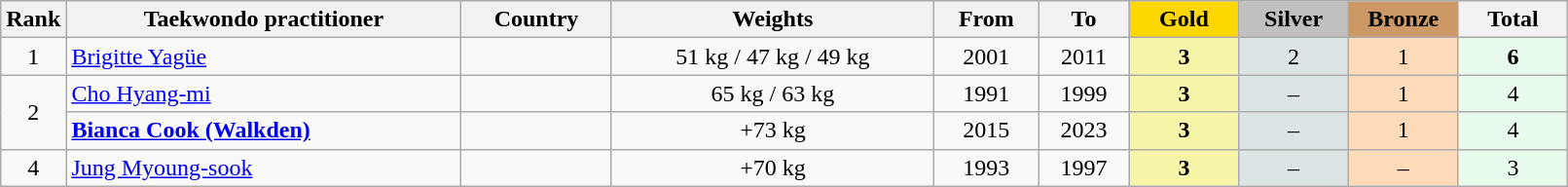<table class="wikitable plainrowheaders" width=85% style="text-align:center;">
<tr style="background-color:#EDEDED;">
<th class="hintergrundfarbe5" style="width:1em">Rank</th>
<th class="hintergrundfarbe5">Taekwondo practitioner</th>
<th class="hintergrundfarbe5">Country</th>
<th class="hintergrundfarbe5">Weights</th>
<th class="hintergrundfarbe5">From</th>
<th class="hintergrundfarbe5">To</th>
<th style="background:    gold; width:7%">Gold</th>
<th style="background:  silver; width:7%">Silver</th>
<th style="background: #CC9966; width:7%">Bronze</th>
<th class="hintergrundfarbe5" style="width:7%">Total</th>
</tr>
<tr>
<td>1</td>
<td align="left"><a href='#'>Brigitte Yagüe</a></td>
<td align="left"></td>
<td>51 kg / 47 kg / 49 kg</td>
<td>2001</td>
<td>2011</td>
<td bgcolor="#F7F6A8"><strong>3</strong></td>
<td bgcolor="#DCE5E5">2</td>
<td bgcolor="#FFDAB9">1</td>
<td bgcolor="#E7FAEC"><strong>6</strong></td>
</tr>
<tr align="center">
<td rowspan="2">2</td>
<td align="left"><a href='#'>Cho Hyang-mi</a></td>
<td align="left"></td>
<td>65 kg / 63 kg</td>
<td>1991</td>
<td>1999</td>
<td bgcolor="#F7F6A8"><strong>3</strong></td>
<td bgcolor="#DCE5E5">–</td>
<td bgcolor="#FFDAB9">1</td>
<td bgcolor="#E7FAEC">4</td>
</tr>
<tr align="center">
<td align="left"><strong><a href='#'>Bianca Cook (Walkden)</a></strong></td>
<td align="left"></td>
<td>+73 kg</td>
<td>2015</td>
<td>2023</td>
<td bgcolor="#F7F6A8"><strong>3</strong></td>
<td bgcolor="#DCE5E5">–</td>
<td bgcolor="#FFDAB9">1</td>
<td bgcolor="#E7FAEC">4</td>
</tr>
<tr align="center">
<td>4</td>
<td align="left"><a href='#'>Jung Myoung-sook</a></td>
<td align="left"></td>
<td>+70 kg</td>
<td>1993</td>
<td>1997</td>
<td bgcolor="#F7F6A8"><strong>3</strong></td>
<td bgcolor="#DCE5E5">–</td>
<td bgcolor="#FFDAB9">–</td>
<td bgcolor="#E7FAEC">3</td>
</tr>
</table>
